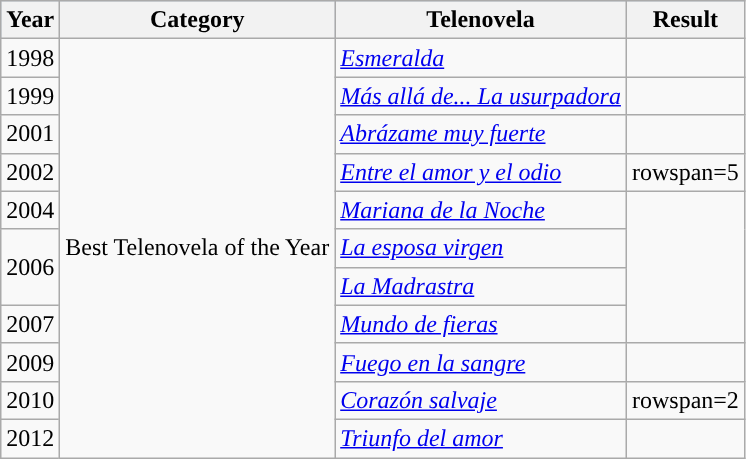<table class="wikitable">
<tr style="background:#b0c4de;">
<th>Year</th>
<th>Category</th>
<th>Telenovela</th>
<th>Result</th>
</tr>
<tr>
<td>1998</td>
<td rowspan="11">Best Telenovela of the Year</td>
<td><em><a href='#'>Esmeralda</a></em></td>
<td></td>
</tr>
<tr>
<td>1999</td>
<td><em><a href='#'>Más allá de... La usurpadora</a></em></td>
<td></td>
</tr>
<tr>
<td>2001</td>
<td><em><a href='#'>Abrázame muy fuerte</a></em></td>
<td></td>
</tr>
<tr>
<td>2002</td>
<td><em><a href='#'>Entre el amor y el odio</a></em></td>
<td>rowspan=5 </td>
</tr>
<tr>
<td>2004</td>
<td><em><a href='#'>Mariana de la Noche</a></em></td>
</tr>
<tr>
<td rowspan=2>2006</td>
<td><em><a href='#'>La esposa virgen</a></em></td>
</tr>
<tr>
<td><em><a href='#'>La Madrastra</a></em></td>
</tr>
<tr>
<td>2007</td>
<td><em><a href='#'>Mundo de fieras</a></em></td>
</tr>
<tr>
<td>2009</td>
<td><em><a href='#'>Fuego en la sangre</a></em></td>
<td></td>
</tr>
<tr>
<td>2010</td>
<td><em><a href='#'>Corazón salvaje</a></em></td>
<td>rowspan=2 </td>
</tr>
<tr>
<td>2012</td>
<td><em><a href='#'>Triunfo del amor</a></em></td>
</tr>
</table>
